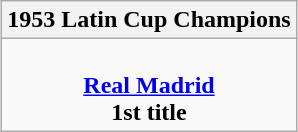<table class=wikitable style="text-align:center; margin:auto">
<tr>
<th>1953 Latin Cup Champions</th>
</tr>
<tr>
<td><br> <strong><a href='#'>Real Madrid</a></strong> <br> <strong>1st title</strong></td>
</tr>
</table>
